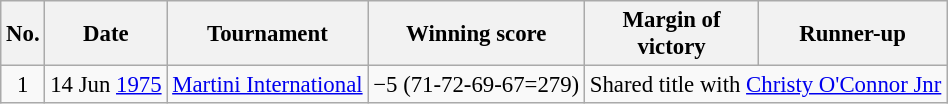<table class="wikitable" style="font-size:95%;">
<tr>
<th>No.</th>
<th>Date</th>
<th>Tournament</th>
<th>Winning score</th>
<th>Margin of<br>victory</th>
<th>Runner-up</th>
</tr>
<tr>
<td align=center>1</td>
<td>14 Jun <a href='#'>1975</a></td>
<td><a href='#'>Martini International</a></td>
<td>−5 (71-72-69-67=279)</td>
<td colspan=2>Shared title with  <a href='#'>Christy O'Connor Jnr</a></td>
</tr>
</table>
